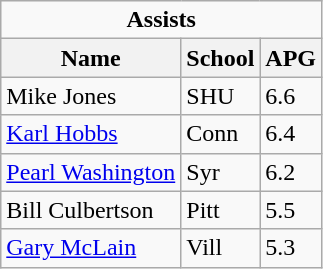<table class="wikitable">
<tr>
<td colspan=3 style="text-align:center;"><strong>Assists</strong></td>
</tr>
<tr>
<th>Name</th>
<th>School</th>
<th>APG</th>
</tr>
<tr>
<td>Mike Jones</td>
<td>SHU</td>
<td>6.6</td>
</tr>
<tr>
<td><a href='#'>Karl Hobbs</a></td>
<td>Conn</td>
<td>6.4</td>
</tr>
<tr>
<td><a href='#'>Pearl Washington</a></td>
<td>Syr</td>
<td>6.2</td>
</tr>
<tr>
<td>Bill Culbertson</td>
<td>Pitt</td>
<td>5.5</td>
</tr>
<tr>
<td><a href='#'>Gary McLain</a></td>
<td>Vill</td>
<td>5.3</td>
</tr>
</table>
